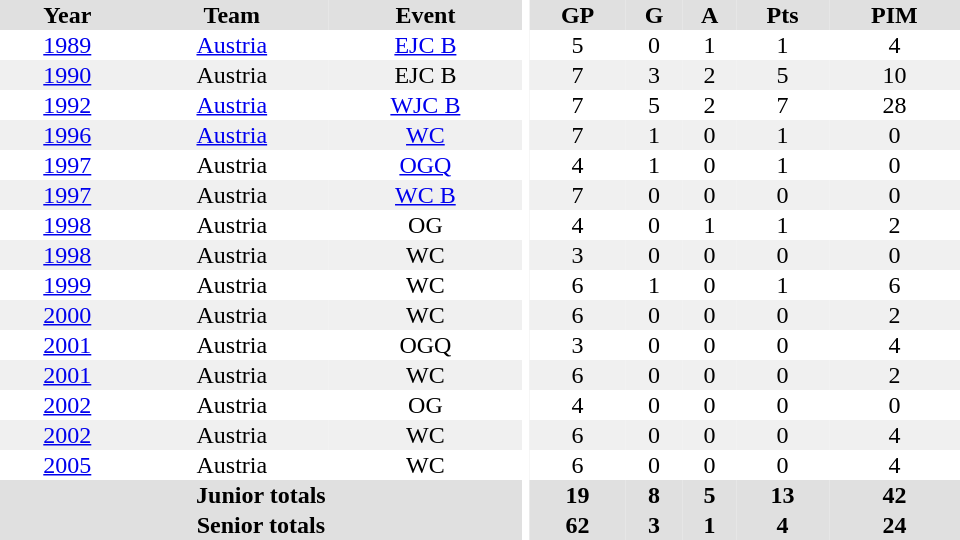<table border="0" cellpadding="1" cellspacing="0" style="text-align:center; width:40em">
<tr bgcolor="#e0e0e0">
<th>Year</th>
<th>Team</th>
<th>Event</th>
<th rowspan="99" bgcolor="#ffffff"></th>
<th>GP</th>
<th>G</th>
<th>A</th>
<th>Pts</th>
<th>PIM</th>
</tr>
<tr>
<td><a href='#'>1989</a></td>
<td><a href='#'>Austria</a></td>
<td><a href='#'>EJC B</a></td>
<td>5</td>
<td>0</td>
<td>1</td>
<td>1</td>
<td>4</td>
</tr>
<tr bgcolor="#f0f0f0">
<td><a href='#'>1990</a></td>
<td>Austria</td>
<td>EJC B</td>
<td>7</td>
<td>3</td>
<td>2</td>
<td>5</td>
<td>10</td>
</tr>
<tr>
<td><a href='#'>1992</a></td>
<td><a href='#'>Austria</a></td>
<td><a href='#'>WJC B</a></td>
<td>7</td>
<td>5</td>
<td>2</td>
<td>7</td>
<td>28</td>
</tr>
<tr bgcolor="#f0f0f0">
<td><a href='#'>1996</a></td>
<td><a href='#'>Austria</a></td>
<td><a href='#'>WC</a></td>
<td>7</td>
<td>1</td>
<td>0</td>
<td>1</td>
<td>0</td>
</tr>
<tr>
<td><a href='#'>1997</a></td>
<td>Austria</td>
<td><a href='#'>OGQ</a></td>
<td>4</td>
<td>1</td>
<td>0</td>
<td>1</td>
<td>0</td>
</tr>
<tr bgcolor="#f0f0f0">
<td><a href='#'>1997</a></td>
<td>Austria</td>
<td><a href='#'>WC B</a></td>
<td>7</td>
<td>0</td>
<td>0</td>
<td>0</td>
<td>0</td>
</tr>
<tr>
<td><a href='#'>1998</a></td>
<td>Austria</td>
<td>OG</td>
<td>4</td>
<td>0</td>
<td>1</td>
<td>1</td>
<td>2</td>
</tr>
<tr bgcolor="#f0f0f0">
<td><a href='#'>1998</a></td>
<td>Austria</td>
<td>WC</td>
<td>3</td>
<td>0</td>
<td>0</td>
<td>0</td>
<td>0</td>
</tr>
<tr>
<td><a href='#'>1999</a></td>
<td>Austria</td>
<td>WC</td>
<td>6</td>
<td>1</td>
<td>0</td>
<td>1</td>
<td>6</td>
</tr>
<tr bgcolor="#f0f0f0">
<td><a href='#'>2000</a></td>
<td>Austria</td>
<td>WC</td>
<td>6</td>
<td>0</td>
<td>0</td>
<td>0</td>
<td>2</td>
</tr>
<tr>
<td><a href='#'>2001</a></td>
<td>Austria</td>
<td>OGQ</td>
<td>3</td>
<td>0</td>
<td>0</td>
<td>0</td>
<td>4</td>
</tr>
<tr bgcolor="#f0f0f0">
<td><a href='#'>2001</a></td>
<td>Austria</td>
<td>WC</td>
<td>6</td>
<td>0</td>
<td>0</td>
<td>0</td>
<td>2</td>
</tr>
<tr>
<td><a href='#'>2002</a></td>
<td>Austria</td>
<td>OG</td>
<td>4</td>
<td>0</td>
<td>0</td>
<td>0</td>
<td>0</td>
</tr>
<tr bgcolor="#f0f0f0">
<td><a href='#'>2002</a></td>
<td>Austria</td>
<td>WC</td>
<td>6</td>
<td>0</td>
<td>0</td>
<td>0</td>
<td>4</td>
</tr>
<tr>
<td><a href='#'>2005</a></td>
<td>Austria</td>
<td>WC</td>
<td>6</td>
<td>0</td>
<td>0</td>
<td>0</td>
<td>4</td>
</tr>
<tr bgcolor="#e0e0e0">
<th colspan="3">Junior totals</th>
<th>19</th>
<th>8</th>
<th>5</th>
<th>13</th>
<th>42</th>
</tr>
<tr bgcolor="#e0e0e0">
<th colspan="3">Senior totals</th>
<th>62</th>
<th>3</th>
<th>1</th>
<th>4</th>
<th>24</th>
</tr>
</table>
